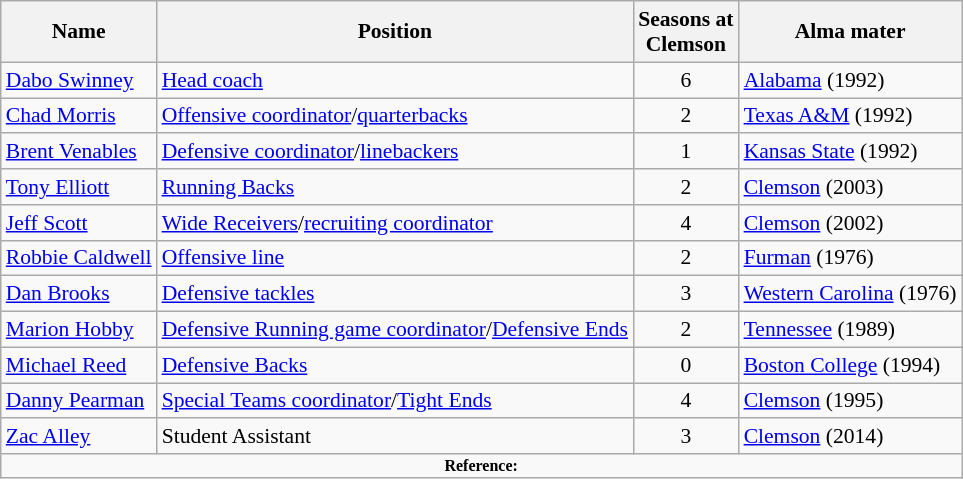<table class="wikitable" border="1" style="font-size:90%;">
<tr>
<th>Name</th>
<th>Position</th>
<th>Seasons at<br>Clemson</th>
<th>Alma mater</th>
</tr>
<tr>
<td><a href='#'>Dabo Swinney</a></td>
<td><a href='#'>Head coach</a></td>
<td align=center>6</td>
<td><a href='#'>Alabama</a> (1992)</td>
</tr>
<tr>
<td><a href='#'>Chad Morris</a></td>
<td><a href='#'>Offensive coordinator</a>/<a href='#'>quarterbacks</a></td>
<td align=center>2</td>
<td><a href='#'>Texas A&M</a> (1992)</td>
</tr>
<tr>
<td><a href='#'>Brent Venables</a></td>
<td><a href='#'>Defensive coordinator</a>/<a href='#'>linebackers</a></td>
<td align=center>1</td>
<td><a href='#'>Kansas State</a> (1992)</td>
</tr>
<tr>
<td><a href='#'>Tony Elliott</a></td>
<td><a href='#'>Running Backs</a></td>
<td align=center>2</td>
<td><a href='#'>Clemson</a> (2003)</td>
</tr>
<tr>
<td><a href='#'>Jeff Scott</a></td>
<td><a href='#'>Wide Receivers</a>/<a href='#'>recruiting coordinator</a></td>
<td align=center>4</td>
<td><a href='#'>Clemson</a> (2002)</td>
</tr>
<tr>
<td><a href='#'>Robbie Caldwell</a></td>
<td><a href='#'>Offensive line</a></td>
<td align=center>2</td>
<td><a href='#'>Furman</a> (1976)</td>
</tr>
<tr>
<td><a href='#'>Dan Brooks</a></td>
<td><a href='#'>Defensive tackles</a></td>
<td align=center>3</td>
<td><a href='#'>Western Carolina</a> (1976)</td>
</tr>
<tr>
<td><a href='#'>Marion Hobby</a></td>
<td><a href='#'>Defensive Running game coordinator</a>/<a href='#'>Defensive Ends</a></td>
<td align=center>2</td>
<td><a href='#'>Tennessee</a> (1989)</td>
</tr>
<tr>
<td><a href='#'>Michael Reed</a></td>
<td><a href='#'>Defensive Backs</a></td>
<td align=center>0</td>
<td><a href='#'>Boston College</a> (1994)</td>
</tr>
<tr>
<td><a href='#'>Danny Pearman</a></td>
<td><a href='#'>Special Teams coordinator</a>/<a href='#'>Tight Ends</a></td>
<td align=center>4</td>
<td><a href='#'>Clemson</a> (1995)</td>
</tr>
<tr>
<td><a href='#'>Zac Alley</a></td>
<td>Student Assistant</td>
<td align=center>3</td>
<td><a href='#'>Clemson</a> (2014)</td>
</tr>
<tr>
<td colspan="4" style="font-size: 8pt" align="center"><strong>Reference:</strong></td>
</tr>
</table>
